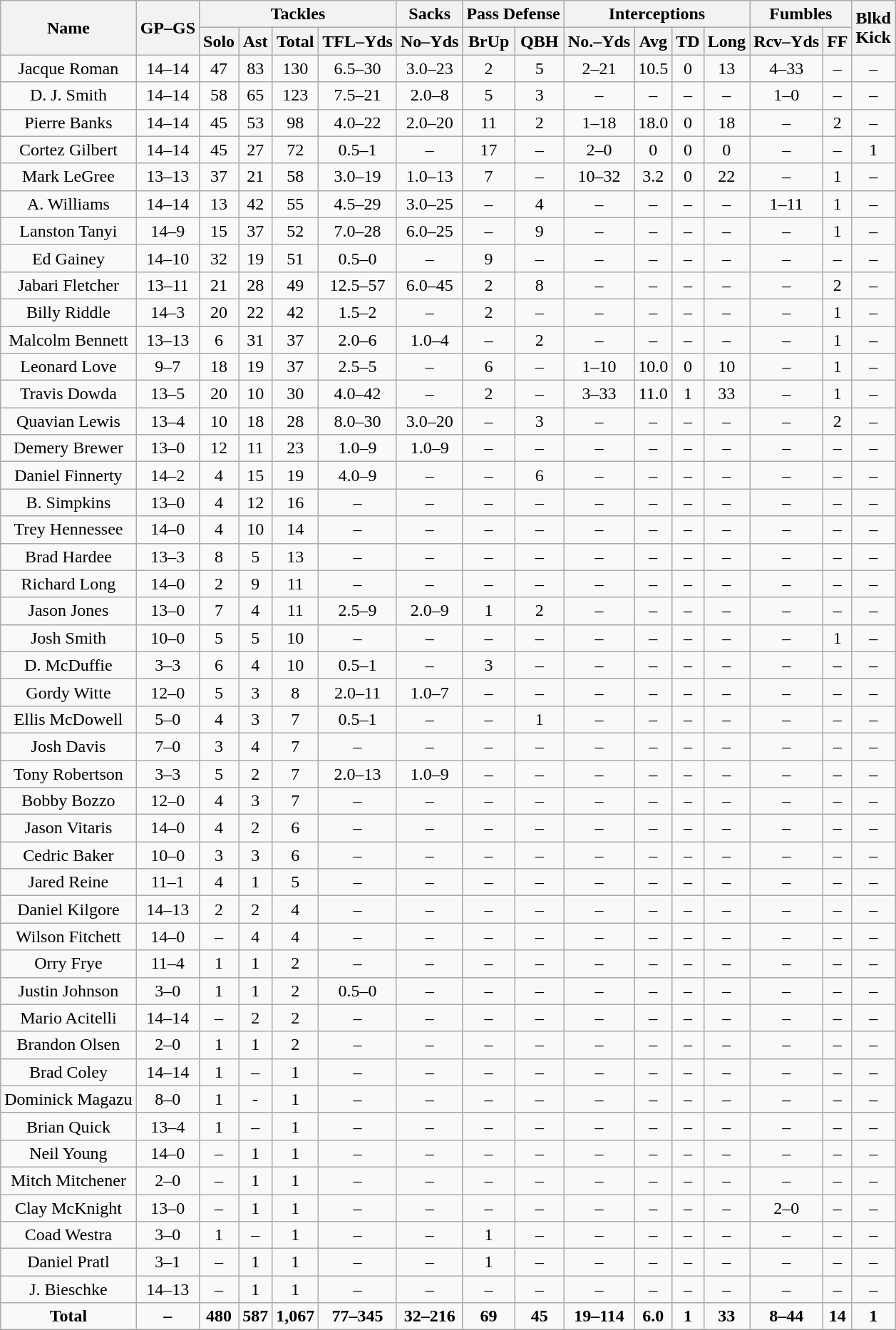<table class="wikitable" style="white-space:nowrap;text-align:center;">
<tr>
<th rowspan="2">Name</th>
<th rowspan="2">GP–GS</th>
<th colspan="4">Tackles</th>
<th>Sacks</th>
<th colspan="2">Pass Defense</th>
<th colspan="4">Interceptions</th>
<th colspan="2">Fumbles</th>
<th rowspan="2">Blkd<br>Kick</th>
</tr>
<tr>
<th>Solo</th>
<th>Ast</th>
<th>Total</th>
<th>TFL–Yds</th>
<th>No–Yds</th>
<th>BrUp</th>
<th>QBH</th>
<th>No.–Yds</th>
<th>Avg</th>
<th>TD</th>
<th>Long</th>
<th>Rcv–Yds</th>
<th>FF</th>
</tr>
<tr>
<td>Jacque Roman</td>
<td>14–14</td>
<td>47</td>
<td>83</td>
<td>130</td>
<td>6.5–30</td>
<td>3.0–23</td>
<td>2</td>
<td>5</td>
<td>2–21</td>
<td>10.5</td>
<td>0</td>
<td>13</td>
<td>4–33</td>
<td>–</td>
<td>–</td>
</tr>
<tr>
<td>D. J. Smith</td>
<td>14–14</td>
<td>58</td>
<td>65</td>
<td>123</td>
<td>7.5–21</td>
<td>2.0–8</td>
<td>5</td>
<td>3</td>
<td>–</td>
<td>–</td>
<td>–</td>
<td>–</td>
<td>1–0</td>
<td>–</td>
<td>–</td>
</tr>
<tr>
<td>Pierre Banks</td>
<td>14–14</td>
<td>45</td>
<td>53</td>
<td>98</td>
<td>4.0–22</td>
<td>2.0–20</td>
<td>11</td>
<td>2</td>
<td>1–18</td>
<td>18.0</td>
<td>0</td>
<td>18</td>
<td>–</td>
<td>2</td>
<td>–</td>
</tr>
<tr>
<td>Cortez Gilbert</td>
<td>14–14</td>
<td>45</td>
<td>27</td>
<td>72</td>
<td>0.5–1</td>
<td>–</td>
<td>17</td>
<td>–</td>
<td>2–0</td>
<td>0</td>
<td>0</td>
<td>0</td>
<td>–</td>
<td>–</td>
<td>1</td>
</tr>
<tr>
<td>Mark LeGree</td>
<td>13–13</td>
<td>37</td>
<td>21</td>
<td>58</td>
<td>3.0–19</td>
<td>1.0–13</td>
<td>7</td>
<td>–</td>
<td>10–32</td>
<td>3.2</td>
<td>0</td>
<td>22</td>
<td>–</td>
<td>1</td>
<td>–</td>
</tr>
<tr>
<td>A. Williams</td>
<td>14–14</td>
<td>13</td>
<td>42</td>
<td>55</td>
<td>4.5–29</td>
<td>3.0–25</td>
<td>–</td>
<td>4</td>
<td>–</td>
<td>–</td>
<td>–</td>
<td>–</td>
<td>1–11</td>
<td>1</td>
<td>–</td>
</tr>
<tr>
<td>Lanston Tanyi</td>
<td>14–9</td>
<td>15</td>
<td>37</td>
<td>52</td>
<td>7.0–28</td>
<td>6.0–25</td>
<td>–</td>
<td>9</td>
<td>–</td>
<td>–</td>
<td>–</td>
<td>–</td>
<td>–</td>
<td>1</td>
<td>–</td>
</tr>
<tr>
<td>Ed Gainey</td>
<td>14–10</td>
<td>32</td>
<td>19</td>
<td>51</td>
<td>0.5–0</td>
<td>–</td>
<td>9</td>
<td>–</td>
<td>–</td>
<td>–</td>
<td>–</td>
<td>–</td>
<td>–</td>
<td>–</td>
<td>–</td>
</tr>
<tr>
<td>Jabari Fletcher</td>
<td>13–11</td>
<td>21</td>
<td>28</td>
<td>49</td>
<td>12.5–57</td>
<td>6.0–45</td>
<td>2</td>
<td>8</td>
<td>–</td>
<td>–</td>
<td>–</td>
<td>–</td>
<td>–</td>
<td>2</td>
<td>–</td>
</tr>
<tr>
<td>Billy Riddle</td>
<td>14–3</td>
<td>20</td>
<td>22</td>
<td>42</td>
<td>1.5–2</td>
<td>–</td>
<td>2</td>
<td>–</td>
<td>–</td>
<td>–</td>
<td>–</td>
<td>–</td>
<td>–</td>
<td>1</td>
<td>–</td>
</tr>
<tr>
<td>Malcolm Bennett</td>
<td>13–13</td>
<td>6</td>
<td>31</td>
<td>37</td>
<td>2.0–6</td>
<td>1.0–4</td>
<td>–</td>
<td>2</td>
<td>–</td>
<td>–</td>
<td>–</td>
<td>–</td>
<td>–</td>
<td>1</td>
<td>–</td>
</tr>
<tr>
<td>Leonard Love</td>
<td>9–7</td>
<td>18</td>
<td>19</td>
<td>37</td>
<td>2.5–5</td>
<td>–</td>
<td>6</td>
<td>–</td>
<td>1–10</td>
<td>10.0</td>
<td>0</td>
<td>10</td>
<td>–</td>
<td>1</td>
<td>–</td>
</tr>
<tr>
<td>Travis Dowda</td>
<td>13–5</td>
<td>20</td>
<td>10</td>
<td>30</td>
<td>4.0–42</td>
<td>–</td>
<td>2</td>
<td>–</td>
<td>3–33</td>
<td>11.0</td>
<td>1</td>
<td>33</td>
<td>–</td>
<td>1</td>
<td>–</td>
</tr>
<tr>
<td>Quavian Lewis</td>
<td>13–4</td>
<td>10</td>
<td>18</td>
<td>28</td>
<td>8.0–30</td>
<td>3.0–20</td>
<td>–</td>
<td>3</td>
<td>–</td>
<td>–</td>
<td>–</td>
<td>–</td>
<td>–</td>
<td>2</td>
<td>–</td>
</tr>
<tr>
<td>Demery Brewer</td>
<td>13–0</td>
<td>12</td>
<td>11</td>
<td>23</td>
<td>1.0–9</td>
<td>1.0–9</td>
<td>–</td>
<td>–</td>
<td>–</td>
<td>–</td>
<td>–</td>
<td>–</td>
<td>–</td>
<td>–</td>
<td>–</td>
</tr>
<tr>
<td>Daniel Finnerty</td>
<td>14–2</td>
<td>4</td>
<td>15</td>
<td>19</td>
<td>4.0–9</td>
<td>–</td>
<td>–</td>
<td>6</td>
<td>–</td>
<td>–</td>
<td>–</td>
<td>–</td>
<td>–</td>
<td>–</td>
<td>–</td>
</tr>
<tr>
<td>B. Simpkins</td>
<td>13–0</td>
<td>4</td>
<td>12</td>
<td>16</td>
<td>–</td>
<td>–</td>
<td>–</td>
<td>–</td>
<td>–</td>
<td>–</td>
<td>–</td>
<td>–</td>
<td>–</td>
<td>–</td>
<td>–</td>
</tr>
<tr>
<td>Trey Hennessee</td>
<td>14–0</td>
<td>4</td>
<td>10</td>
<td>14</td>
<td>–</td>
<td>–</td>
<td>–</td>
<td>–</td>
<td>–</td>
<td>–</td>
<td>–</td>
<td>–</td>
<td>–</td>
<td>–</td>
<td>–</td>
</tr>
<tr>
<td>Brad Hardee</td>
<td>13–3</td>
<td>8</td>
<td>5</td>
<td>13</td>
<td>–</td>
<td>–</td>
<td>–</td>
<td>–</td>
<td>–</td>
<td>–</td>
<td>–</td>
<td>–</td>
<td>–</td>
<td>–</td>
<td>–</td>
</tr>
<tr>
<td>Richard Long</td>
<td>14–0</td>
<td>2</td>
<td>9</td>
<td>11</td>
<td>–</td>
<td>–</td>
<td>–</td>
<td>–</td>
<td>–</td>
<td>–</td>
<td>–</td>
<td>–</td>
<td>–</td>
<td>–</td>
<td>–</td>
</tr>
<tr>
<td>Jason Jones</td>
<td>13–0</td>
<td>7</td>
<td>4</td>
<td>11</td>
<td>2.5–9</td>
<td>2.0–9</td>
<td>1</td>
<td>2</td>
<td>–</td>
<td>–</td>
<td>–</td>
<td>–</td>
<td>–</td>
<td>–</td>
<td>–</td>
</tr>
<tr>
<td>Josh Smith</td>
<td>10–0</td>
<td>5</td>
<td>5</td>
<td>10</td>
<td>–</td>
<td>–</td>
<td>–</td>
<td>–</td>
<td>–</td>
<td>–</td>
<td>–</td>
<td>–</td>
<td>–</td>
<td>1</td>
<td>–</td>
</tr>
<tr>
<td>D. McDuffie</td>
<td>3–3</td>
<td>6</td>
<td>4</td>
<td>10</td>
<td>0.5–1</td>
<td>–</td>
<td>3</td>
<td>–</td>
<td>–</td>
<td>–</td>
<td>–</td>
<td>–</td>
<td>–</td>
<td>–</td>
<td>–</td>
</tr>
<tr>
<td>Gordy Witte</td>
<td>12–0</td>
<td>5</td>
<td>3</td>
<td>8</td>
<td>2.0–11</td>
<td>1.0–7</td>
<td>–</td>
<td>–</td>
<td>–</td>
<td>–</td>
<td>–</td>
<td>–</td>
<td>–</td>
<td>–</td>
<td>–</td>
</tr>
<tr>
<td>Ellis McDowell</td>
<td>5–0</td>
<td>4</td>
<td>3</td>
<td>7</td>
<td>0.5–1</td>
<td>–</td>
<td>–</td>
<td>1</td>
<td>–</td>
<td>–</td>
<td>–</td>
<td>–</td>
<td>–</td>
<td>–</td>
<td>–</td>
</tr>
<tr>
<td>Josh Davis</td>
<td>7–0</td>
<td>3</td>
<td>4</td>
<td>7</td>
<td>–</td>
<td>–</td>
<td>–</td>
<td>–</td>
<td>–</td>
<td>–</td>
<td>–</td>
<td>–</td>
<td>–</td>
<td>–</td>
<td>–</td>
</tr>
<tr>
<td>Tony Robertson</td>
<td>3–3</td>
<td>5</td>
<td>2</td>
<td>7</td>
<td>2.0–13</td>
<td>1.0–9</td>
<td>–</td>
<td>–</td>
<td>–</td>
<td>–</td>
<td>–</td>
<td>–</td>
<td>–</td>
<td>–</td>
<td>–</td>
</tr>
<tr>
<td>Bobby Bozzo</td>
<td>12–0</td>
<td>4</td>
<td>3</td>
<td>7</td>
<td>–</td>
<td>–</td>
<td>–</td>
<td>–</td>
<td>–</td>
<td>–</td>
<td>–</td>
<td>–</td>
<td>–</td>
<td>–</td>
<td>–</td>
</tr>
<tr>
<td>Jason Vitaris</td>
<td>14–0</td>
<td>4</td>
<td>2</td>
<td>6</td>
<td>–</td>
<td>–</td>
<td>–</td>
<td>–</td>
<td>–</td>
<td>–</td>
<td>–</td>
<td>–</td>
<td>–</td>
<td>–</td>
<td>–</td>
</tr>
<tr>
<td>Cedric Baker</td>
<td>10–0</td>
<td>3</td>
<td>3</td>
<td>6</td>
<td>–</td>
<td>–</td>
<td>–</td>
<td>–</td>
<td>–</td>
<td>–</td>
<td>–</td>
<td>–</td>
<td>–</td>
<td>–</td>
<td>–</td>
</tr>
<tr>
<td>Jared Reine</td>
<td>11–1</td>
<td>4</td>
<td>1</td>
<td>5</td>
<td>–</td>
<td>–</td>
<td>–</td>
<td>–</td>
<td>–</td>
<td>–</td>
<td>–</td>
<td>–</td>
<td>–</td>
<td>–</td>
<td>–</td>
</tr>
<tr>
<td>Daniel Kilgore</td>
<td>14–13</td>
<td>2</td>
<td>2</td>
<td>4</td>
<td>–</td>
<td>–</td>
<td>–</td>
<td>–</td>
<td>–</td>
<td>–</td>
<td>–</td>
<td>–</td>
<td>–</td>
<td>–</td>
<td>–</td>
</tr>
<tr>
<td>Wilson Fitchett</td>
<td>14–0</td>
<td>–</td>
<td>4</td>
<td>4</td>
<td>–</td>
<td>–</td>
<td>–</td>
<td>–</td>
<td>–</td>
<td>–</td>
<td>–</td>
<td>–</td>
<td>–</td>
<td>–</td>
<td>–</td>
</tr>
<tr>
<td>Orry Frye</td>
<td>11–4</td>
<td>1</td>
<td>1</td>
<td>2</td>
<td>–</td>
<td>–</td>
<td>–</td>
<td>–</td>
<td>–</td>
<td>–</td>
<td>–</td>
<td>–</td>
<td>–</td>
<td>–</td>
<td>–</td>
</tr>
<tr>
<td>Justin Johnson</td>
<td>3–0</td>
<td>1</td>
<td>1</td>
<td>2</td>
<td>0.5–0</td>
<td>–</td>
<td>–</td>
<td>–</td>
<td>–</td>
<td>–</td>
<td>–</td>
<td>–</td>
<td>–</td>
<td>–</td>
<td>–</td>
</tr>
<tr>
<td>Mario Acitelli</td>
<td>14–14</td>
<td>–</td>
<td>2</td>
<td>2</td>
<td>–</td>
<td>–</td>
<td>–</td>
<td>–</td>
<td>–</td>
<td>–</td>
<td>–</td>
<td>–</td>
<td>–</td>
<td>–</td>
<td>–</td>
</tr>
<tr>
<td>Brandon Olsen</td>
<td>2–0</td>
<td>1</td>
<td>1</td>
<td>2</td>
<td>–</td>
<td>–</td>
<td>–</td>
<td>–</td>
<td>–</td>
<td>–</td>
<td>–</td>
<td>–</td>
<td>–</td>
<td>–</td>
<td>–</td>
</tr>
<tr>
<td>Brad Coley</td>
<td>14–14</td>
<td>1</td>
<td>–</td>
<td>1</td>
<td>–</td>
<td>–</td>
<td>–</td>
<td>–</td>
<td>–</td>
<td>–</td>
<td>–</td>
<td>–</td>
<td>–</td>
<td>–</td>
<td>–</td>
</tr>
<tr>
<td>Dominick Magazu</td>
<td>8–0</td>
<td>1</td>
<td>-</td>
<td>1</td>
<td>–</td>
<td>–</td>
<td>–</td>
<td>–</td>
<td>–</td>
<td>–</td>
<td>–</td>
<td>–</td>
<td>–</td>
<td>–</td>
<td>–</td>
</tr>
<tr>
<td>Brian Quick</td>
<td>13–4</td>
<td>1</td>
<td>–</td>
<td>1</td>
<td>–</td>
<td>–</td>
<td>–</td>
<td>–</td>
<td>–</td>
<td>–</td>
<td>–</td>
<td>–</td>
<td>–</td>
<td>–</td>
<td>–</td>
</tr>
<tr>
<td>Neil Young</td>
<td>14–0</td>
<td>–</td>
<td>1</td>
<td>1</td>
<td>–</td>
<td>–</td>
<td>–</td>
<td>–</td>
<td>–</td>
<td>–</td>
<td>–</td>
<td>–</td>
<td>–</td>
<td>–</td>
<td>–</td>
</tr>
<tr>
<td>Mitch Mitchener</td>
<td>2–0</td>
<td>–</td>
<td>1</td>
<td>1</td>
<td>–</td>
<td>–</td>
<td>–</td>
<td>–</td>
<td>–</td>
<td>–</td>
<td>–</td>
<td>–</td>
<td>–</td>
<td>–</td>
<td>–</td>
</tr>
<tr>
<td>Clay McKnight</td>
<td>13–0</td>
<td>–</td>
<td>1</td>
<td>1</td>
<td>–</td>
<td>–</td>
<td>–</td>
<td>–</td>
<td>–</td>
<td>–</td>
<td>–</td>
<td>–</td>
<td>2–0</td>
<td>–</td>
<td>–</td>
</tr>
<tr>
<td>Coad Westra</td>
<td>3–0</td>
<td>1</td>
<td>–</td>
<td>1</td>
<td>–</td>
<td>–</td>
<td>1</td>
<td>–</td>
<td>–</td>
<td>–</td>
<td>–</td>
<td>–</td>
<td>–</td>
<td>–</td>
<td>–</td>
</tr>
<tr>
<td>Daniel Pratl</td>
<td>3–1</td>
<td>–</td>
<td>1</td>
<td>1</td>
<td>–</td>
<td>–</td>
<td>1</td>
<td>–</td>
<td>–</td>
<td>–</td>
<td>–</td>
<td>–</td>
<td>–</td>
<td>–</td>
<td>–</td>
</tr>
<tr>
<td>J. Bieschke</td>
<td>14–13</td>
<td>–</td>
<td>1</td>
<td>1</td>
<td>–</td>
<td>–</td>
<td>–</td>
<td>–</td>
<td>–</td>
<td>–</td>
<td>–</td>
<td>–</td>
<td>–</td>
<td>–</td>
<td>–</td>
</tr>
<tr>
<td><strong>Total</strong></td>
<td><strong>–</strong></td>
<td><strong>480</strong></td>
<td><strong>587</strong></td>
<td><strong>1,067</strong></td>
<td><strong>77–345</strong></td>
<td><strong>32–216</strong></td>
<td><strong>69</strong></td>
<td><strong>45</strong></td>
<td><strong>19–114</strong></td>
<td><strong>6.0</strong></td>
<td><strong>1</strong></td>
<td><strong>33</strong></td>
<td><strong>8–44</strong></td>
<td><strong>14</strong></td>
<td><strong>1</strong></td>
</tr>
</table>
